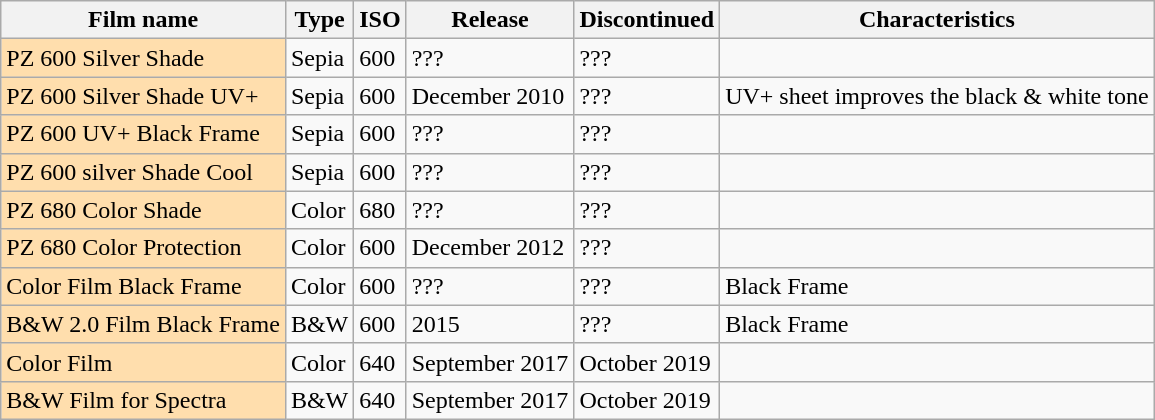<table class="wikitable sortable mw-collapsible">
<tr>
<th>Film name</th>
<th>Type</th>
<th>ISO</th>
<th>Release</th>
<th>Discontinued</th>
<th>Characteristics</th>
</tr>
<tr>
<td style="background:#ffdead">PZ 600 Silver Shade</td>
<td>Sepia</td>
<td>600</td>
<td>???</td>
<td>???</td>
<td></td>
</tr>
<tr>
<td style="background:#ffdead">PZ 600 Silver Shade UV+</td>
<td>Sepia</td>
<td>600</td>
<td>December 2010</td>
<td>???</td>
<td>UV+ sheet improves the black & white tone</td>
</tr>
<tr>
<td style="background:#ffdead">PZ 600 UV+ Black Frame</td>
<td>Sepia</td>
<td>600</td>
<td>???</td>
<td>???</td>
<td></td>
</tr>
<tr>
<td style="background:#ffdead">PZ 600 silver Shade Cool</td>
<td>Sepia</td>
<td>600</td>
<td>???</td>
<td>???</td>
<td></td>
</tr>
<tr>
<td style="background:#ffdead">PZ 680 Color Shade</td>
<td>Color</td>
<td>680</td>
<td>???</td>
<td>???</td>
<td></td>
</tr>
<tr>
<td style="background:#ffdead">PZ 680 Color Protection</td>
<td>Color</td>
<td>600</td>
<td>December 2012</td>
<td>???</td>
<td></td>
</tr>
<tr>
<td style="background:#ffdead">Color Film Black Frame</td>
<td>Color</td>
<td>600</td>
<td>???</td>
<td>???</td>
<td>Black Frame</td>
</tr>
<tr>
<td style="background:#ffdead">B&W 2.0 Film Black Frame</td>
<td>B&W</td>
<td>600</td>
<td>2015</td>
<td>???</td>
<td>Black Frame</td>
</tr>
<tr>
<td style="background:#ffdead">Color Film</td>
<td>Color</td>
<td>640</td>
<td>September 2017</td>
<td>October 2019</td>
<td></td>
</tr>
<tr>
<td style="background:#ffdead">B&W Film for Spectra</td>
<td>B&W</td>
<td>640</td>
<td>September 2017</td>
<td>October 2019</td>
<td></td>
</tr>
</table>
